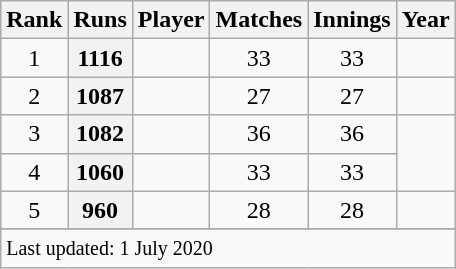<table class="wikitable plainrowheaders sortable">
<tr>
<th scope=col>Rank</th>
<th scope=col>Runs</th>
<th scope=col>Player</th>
<th scope=col>Matches</th>
<th scope=col>Innings</th>
<th scope=col>Year</th>
</tr>
<tr>
<td style="text-align:center">1</td>
<th scope=row style=text-align:center;>1116</th>
<td></td>
<td style="text-align:center">33</td>
<td style="text-align:center">33</td>
<td></td>
</tr>
<tr>
<td style="text-align:center">2</td>
<th scope=row style=text-align:center;>1087</th>
<td></td>
<td style="text-align:center">27</td>
<td style="text-align:center">27</td>
<td></td>
</tr>
<tr>
<td style="text-align:center">3</td>
<th scope=row style=text-align:center;>1082</th>
<td></td>
<td style="text-align:center">36</td>
<td style="text-align:center">36</td>
<td rowspan=2></td>
</tr>
<tr>
<td style="text-align:center">4</td>
<th scope=row style=text-align:center;>1060</th>
<td></td>
<td style="text-align:center">33</td>
<td style="text-align:center">33</td>
</tr>
<tr>
<td style="text-align:center">5</td>
<th scope=row style=text-align:center;>960</th>
<td></td>
<td style="text-align:center">28</td>
<td style="text-align:center">28</td>
<td></td>
</tr>
<tr>
</tr>
<tr class=sortbottom>
<td colspan=6><small>Last updated: 1 July 2020</small></td>
</tr>
</table>
